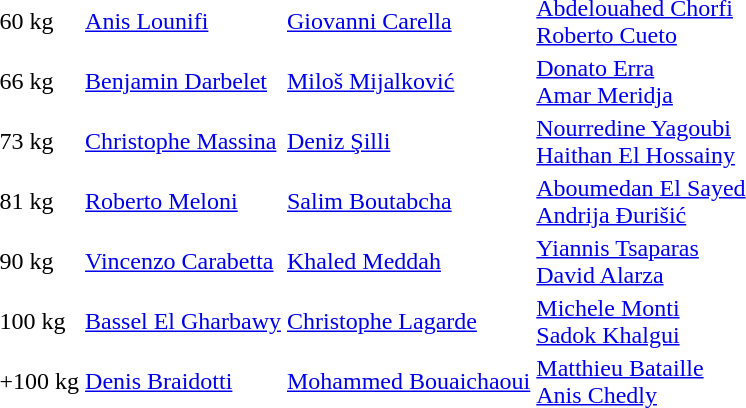<table>
<tr>
<td>60 kg</td>
<td> <a href='#'>Anis Lounifi</a></td>
<td> <a href='#'>Giovanni Carella</a></td>
<td> <a href='#'>Abdelouahed Chorfi</a> <br>  <a href='#'>Roberto Cueto</a></td>
</tr>
<tr>
<td>66 kg</td>
<td> <a href='#'>Benjamin Darbelet</a></td>
<td> <a href='#'>Miloš Mijalković</a></td>
<td> <a href='#'>Donato Erra</a> <br>  <a href='#'>Amar Meridja</a></td>
</tr>
<tr>
<td>73 kg</td>
<td> <a href='#'>Christophe Massina</a></td>
<td> <a href='#'>Deniz Şilli</a></td>
<td> <a href='#'>Nourredine Yagoubi</a> <br>  <a href='#'>Haithan El Hossainy</a></td>
</tr>
<tr>
<td>81 kg</td>
<td> <a href='#'>Roberto Meloni</a></td>
<td> <a href='#'>Salim Boutabcha</a></td>
<td> <a href='#'>Aboumedan El Sayed</a> <br>  <a href='#'>Andrija Đurišić</a></td>
</tr>
<tr>
<td>90 kg</td>
<td> <a href='#'>Vincenzo Carabetta</a></td>
<td> <a href='#'>Khaled Meddah</a></td>
<td> <a href='#'>Yiannis Tsaparas</a> <br>  <a href='#'>David Alarza</a></td>
</tr>
<tr>
<td>100 kg</td>
<td> <a href='#'>Bassel El Gharbawy</a></td>
<td> <a href='#'>Christophe Lagarde</a></td>
<td> <a href='#'>Michele Monti</a> <br>  <a href='#'>Sadok Khalgui</a></td>
</tr>
<tr>
<td>+100 kg</td>
<td> <a href='#'>Denis Braidotti</a></td>
<td> <a href='#'>Mohammed Bouaichaoui</a></td>
<td> <a href='#'>Matthieu Bataille</a> <br>  <a href='#'>Anis Chedly</a></td>
</tr>
</table>
